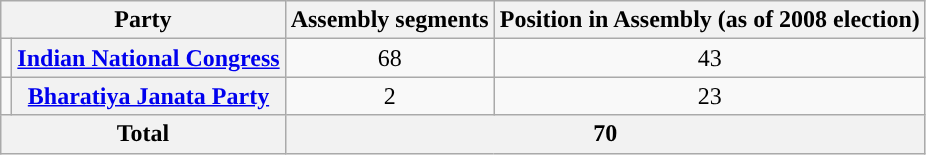<table class="wikitable" style="text-align:center">
<tr>
<th colspan="2">Party</th>
<th>Assembly segments</th>
<th>Position in Assembly (as of 2008 election)</th>
</tr>
<tr>
<td></td>
<th><a href='#'>Indian National Congress</a></th>
<td>68</td>
<td>43</td>
</tr>
<tr>
<td></td>
<th><a href='#'>Bharatiya Janata Party</a></th>
<td>2</td>
<td>23</td>
</tr>
<tr>
<th colspan="2">Total</th>
<th colspan="2">70</th>
</tr>
</table>
